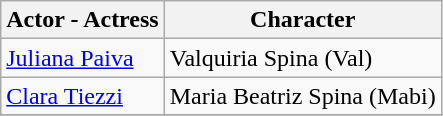<table class="wikitable sortable">
<tr>
<th>Actor - Actress</th>
<th>Character</th>
</tr>
<tr>
<td><a href='#'>Juliana Paiva</a></td>
<td>Valquiria Spina (Val)</td>
</tr>
<tr>
<td><a href='#'>Clara Tiezzi</a></td>
<td>Maria Beatriz Spina (Mabi)</td>
</tr>
<tr>
</tr>
</table>
